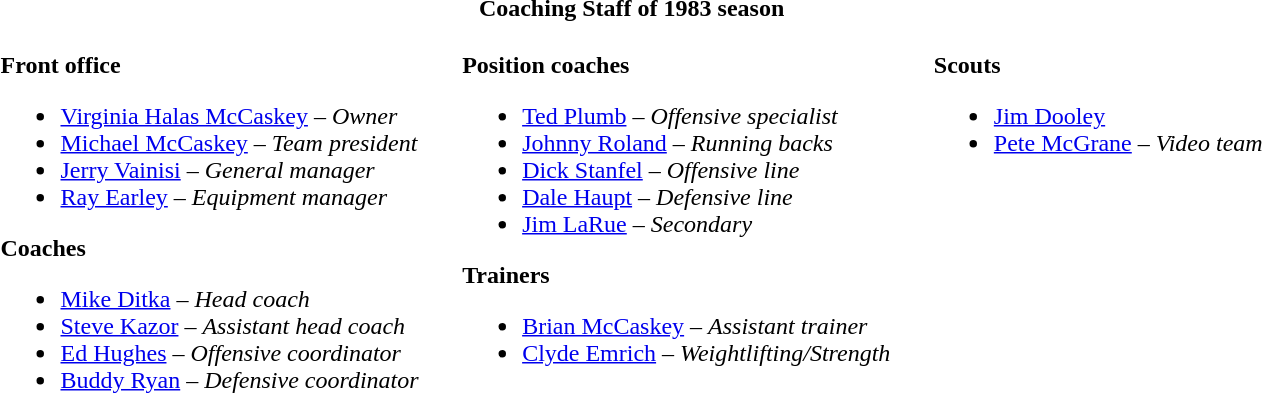<table class="toccolours" style="border-collapse: collapse;">
<tr>
<td colspan="7" style="text-align:center;"><strong>Coaching Staff of 1983 season</strong></td>
</tr>
<tr>
<td valign="top"><br><strong>Front office</strong><ul><li><a href='#'>Virginia Halas McCaskey</a> – <em>Owner</em></li><li><a href='#'>Michael McCaskey</a> – <em>Team president</em></li><li><a href='#'>Jerry Vainisi</a> – <em>General manager</em></li><li><a href='#'>Ray Earley</a> – <em>Equipment manager</em></li></ul><strong>Coaches</strong><ul><li><a href='#'>Mike Ditka</a> – <em>Head coach</em></li><li><a href='#'>Steve Kazor</a> – <em>Assistant head coach</em></li><li><a href='#'>Ed Hughes</a> – <em>Offensive coordinator</em></li><li><a href='#'>Buddy Ryan</a> – <em>Defensive coordinator</em></li></ul></td>
<td width="25"> </td>
<td valign="top"><br><strong>Position coaches</strong><ul><li><a href='#'>Ted Plumb</a> – <em>Offensive specialist</em></li><li><a href='#'>Johnny Roland</a> – <em>Running backs</em></li><li><a href='#'>Dick Stanfel</a> – <em>Offensive line</em></li><li><a href='#'>Dale Haupt</a> – <em>Defensive line</em></li><li><a href='#'>Jim LaRue</a> – <em>Secondary</em></li></ul><strong>Trainers</strong><ul><li><a href='#'>Brian McCaskey</a> – <em>Assistant trainer</em></li><li><a href='#'>Clyde Emrich</a> – <em>Weightlifting/Strength</em></li></ul></td>
<td width="25"> </td>
<td valign="top"><br><strong>Scouts</strong><ul><li><a href='#'>Jim Dooley</a></li><li><a href='#'>Pete McGrane</a> – <em>Video team</em></li></ul></td>
</tr>
</table>
